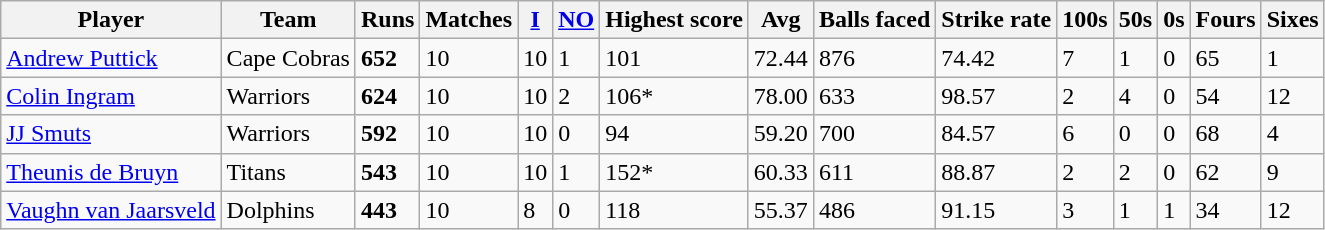<table class="wikitable">
<tr>
<th>Player</th>
<th>Team</th>
<th>Runs</th>
<th>Matches</th>
<th><a href='#'>I</a></th>
<th><a href='#'>NO</a></th>
<th>Highest score</th>
<th>Avg</th>
<th>Balls faced</th>
<th>Strike rate</th>
<th>100s</th>
<th>50s</th>
<th>0s</th>
<th>Fours</th>
<th>Sixes</th>
</tr>
<tr>
<td><a href='#'>Andrew Puttick</a></td>
<td> Cape Cobras</td>
<td><strong>652</strong></td>
<td>10</td>
<td>10</td>
<td>1</td>
<td>101</td>
<td>72.44</td>
<td>876</td>
<td>74.42</td>
<td>7</td>
<td>1</td>
<td>0</td>
<td>65</td>
<td>1</td>
</tr>
<tr>
<td><a href='#'>Colin Ingram</a></td>
<td> Warriors</td>
<td><strong>624</strong></td>
<td>10</td>
<td>10</td>
<td>2</td>
<td>106*</td>
<td>78.00</td>
<td>633</td>
<td>98.57</td>
<td>2</td>
<td>4</td>
<td>0</td>
<td>54</td>
<td>12</td>
</tr>
<tr>
<td><a href='#'>JJ Smuts</a></td>
<td> Warriors</td>
<td><strong>592</strong></td>
<td>10</td>
<td>10</td>
<td>0</td>
<td>94</td>
<td>59.20</td>
<td>700</td>
<td>84.57</td>
<td>6</td>
<td>0</td>
<td>0</td>
<td>68</td>
<td>4</td>
</tr>
<tr>
<td><a href='#'>Theunis de Bruyn</a></td>
<td> Titans</td>
<td><strong>543</strong></td>
<td>10</td>
<td>10</td>
<td>1</td>
<td>152*</td>
<td>60.33</td>
<td>611</td>
<td>88.87</td>
<td>2</td>
<td>2</td>
<td>0</td>
<td>62</td>
<td>9</td>
</tr>
<tr>
<td><a href='#'>Vaughn van Jaarsveld</a></td>
<td> Dolphins</td>
<td><strong>443</strong></td>
<td>10</td>
<td>8</td>
<td>0</td>
<td>118</td>
<td>55.37</td>
<td>486</td>
<td>91.15</td>
<td>3</td>
<td>1</td>
<td>1</td>
<td>34</td>
<td>12</td>
</tr>
</table>
